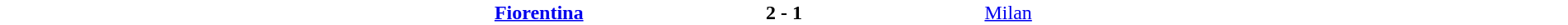<table cellspacing=0 width=100% style=background:#FFFFFF>
<tr>
<td width=22% align=right><strong> <a href='#'>Fiorentina</a></strong></td>
<td align=center width=15%><strong>2 - 1</strong></td>
<td width=22%> <a href='#'>Milan</a></td>
</tr>
</table>
